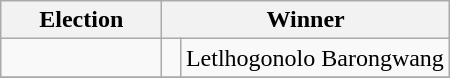<table class=wikitable>
<tr>
<th width=100>Election</th>
<th width=175 colspan=2>Winner</th>
</tr>
<tr>
<td></td>
<td width=5 bgcolor=></td>
<td>Letlhogonolo Barongwang</td>
</tr>
<tr>
</tr>
</table>
